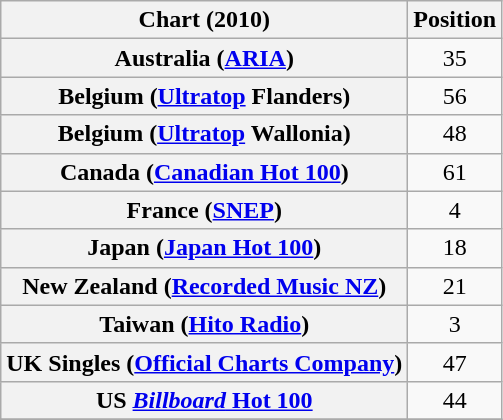<table class="wikitable sortable plainrowheaders" style="text-align:center;">
<tr>
<th scope="col">Chart (2010)</th>
<th scope="col">Position</th>
</tr>
<tr>
<th scope="row">Australia (<a href='#'>ARIA</a>)</th>
<td>35</td>
</tr>
<tr>
<th scope="row">Belgium (<a href='#'>Ultratop</a> Flanders)</th>
<td>56</td>
</tr>
<tr>
<th scope="row">Belgium (<a href='#'>Ultratop</a> Wallonia)</th>
<td>48</td>
</tr>
<tr>
<th scope="row">Canada (<a href='#'>Canadian Hot 100</a>)</th>
<td>61</td>
</tr>
<tr>
<th scope="row">France (<a href='#'>SNEP</a>)</th>
<td>4</td>
</tr>
<tr>
<th scope="row">Japan (<a href='#'>Japan Hot 100</a>)</th>
<td>18</td>
</tr>
<tr>
<th scope="row">New Zealand (<a href='#'>Recorded Music NZ</a>)</th>
<td>21</td>
</tr>
<tr>
<th scope="row">Taiwan (<a href='#'>Hito Radio</a>)</th>
<td>3</td>
</tr>
<tr>
<th scope="row">UK Singles (<a href='#'>Official Charts Company</a>)</th>
<td>47</td>
</tr>
<tr>
<th scope="row">US <a href='#'><em>Billboard</em> Hot 100</a></th>
<td>44</td>
</tr>
<tr>
</tr>
</table>
